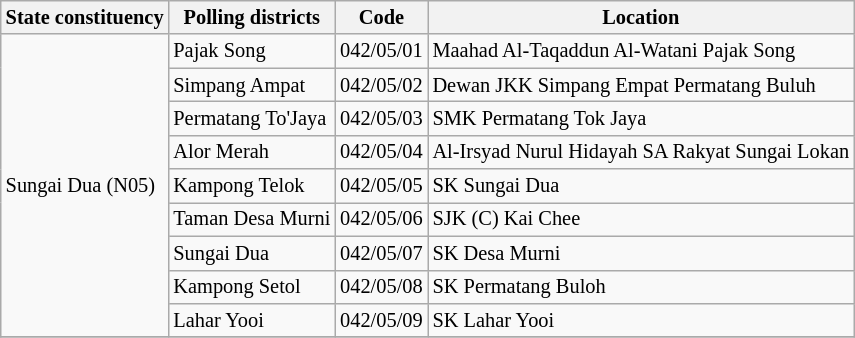<table class="wikitable sortable mw-collapsible" style="white-space:nowrap;font-size:85%">
<tr>
<th>State constituency</th>
<th>Polling districts</th>
<th>Code</th>
<th>Location</th>
</tr>
<tr>
<td rowspan="9">Sungai Dua (N05)</td>
<td>Pajak Song</td>
<td>042/05/01</td>
<td>Maahad Al-Taqaddun Al-Watani Pajak Song</td>
</tr>
<tr>
<td>Simpang Ampat</td>
<td>042/05/02</td>
<td>Dewan JKK Simpang Empat Permatang Buluh</td>
</tr>
<tr>
<td>Permatang To'Jaya</td>
<td>042/05/03</td>
<td>SMK Permatang Tok Jaya</td>
</tr>
<tr>
<td>Alor Merah</td>
<td>042/05/04</td>
<td>Al-Irsyad Nurul Hidayah SA Rakyat Sungai Lokan</td>
</tr>
<tr>
<td>Kampong Telok</td>
<td>042/05/05</td>
<td>SK Sungai Dua</td>
</tr>
<tr>
<td>Taman Desa Murni</td>
<td>042/05/06</td>
<td>SJK (C) Kai Chee</td>
</tr>
<tr>
<td>Sungai Dua</td>
<td>042/05/07</td>
<td>SK Desa Murni</td>
</tr>
<tr>
<td>Kampong Setol</td>
<td>042/05/08</td>
<td>SK Permatang Buloh</td>
</tr>
<tr>
<td>Lahar Yooi</td>
<td>042/05/09</td>
<td>SK Lahar Yooi</td>
</tr>
<tr>
</tr>
</table>
